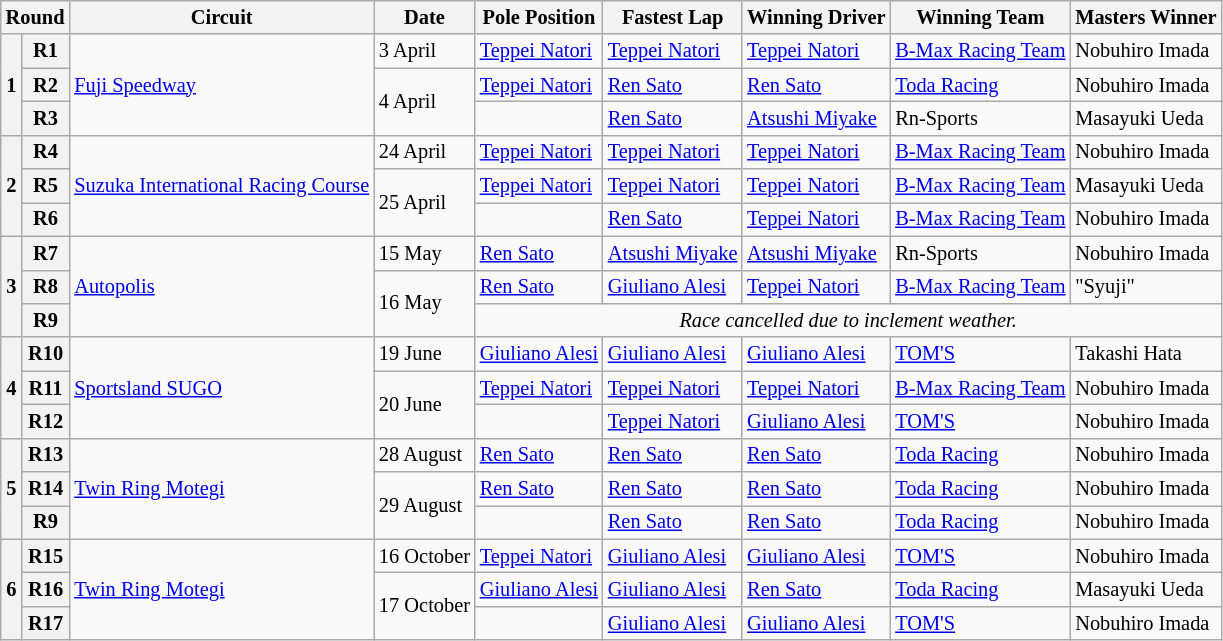<table class="wikitable" style="font-size: 85%;">
<tr>
<th colspan="2">Round</th>
<th>Circuit</th>
<th>Date</th>
<th>Pole Position</th>
<th>Fastest Lap</th>
<th>Winning Driver</th>
<th>Winning Team</th>
<th>Masters Winner</th>
</tr>
<tr>
<th rowspan="3">1</th>
<th>R1</th>
<td rowspan="3"><a href='#'>Fuji Speedway</a></td>
<td>3 April</td>
<td align = "left"> <a href='#'>Teppei Natori</a></td>
<td> <a href='#'>Teppei Natori</a></td>
<td> <a href='#'>Teppei Natori</a></td>
<td><a href='#'>B-Max Racing Team</a></td>
<td> Nobuhiro Imada</td>
</tr>
<tr>
<th>R2</th>
<td rowspan="2">4 April</td>
<td align = "left"> <a href='#'>Teppei Natori</a></td>
<td> <a href='#'>Ren Sato</a></td>
<td> <a href='#'>Ren Sato</a></td>
<td><a href='#'>Toda Racing</a></td>
<td> Nobuhiro Imada</td>
</tr>
<tr>
<th>R3</th>
<td></td>
<td> <a href='#'>Ren Sato</a></td>
<td> <a href='#'>Atsushi Miyake</a></td>
<td>Rn-Sports</td>
<td> Masayuki Ueda</td>
</tr>
<tr>
<th rowspan="3">2</th>
<th>R4</th>
<td rowspan="3" nowrap><a href='#'>Suzuka International Racing Course</a></td>
<td>24 April</td>
<td> <a href='#'>Teppei Natori</a></td>
<td> <a href='#'>Teppei Natori</a></td>
<td> <a href='#'>Teppei Natori</a></td>
<td nowrap><a href='#'>B-Max Racing Team</a></td>
<td> Nobuhiro Imada</td>
</tr>
<tr>
<th>R5</th>
<td rowspan="2">25 April</td>
<td> <a href='#'>Teppei Natori</a></td>
<td> <a href='#'>Teppei Natori</a></td>
<td> <a href='#'>Teppei Natori</a></td>
<td><a href='#'>B-Max Racing Team</a></td>
<td> Masayuki Ueda</td>
</tr>
<tr>
<th>R6</th>
<td></td>
<td> <a href='#'>Ren Sato</a></td>
<td> <a href='#'>Teppei Natori</a></td>
<td><a href='#'>B-Max Racing Team</a></td>
<td> Nobuhiro Imada</td>
</tr>
<tr>
<th rowspan="3">3</th>
<th>R7</th>
<td rowspan="3"><a href='#'>Autopolis</a></td>
<td>15 May</td>
<td> <a href='#'>Ren Sato</a></td>
<td> <a href='#'>Atsushi Miyake</a></td>
<td> <a href='#'>Atsushi Miyake</a></td>
<td>Rn-Sports</td>
<td> Nobuhiro Imada</td>
</tr>
<tr>
<th>R8</th>
<td rowspan="2">16 May</td>
<td> <a href='#'>Ren Sato</a></td>
<td> <a href='#'>Giuliano Alesi</a></td>
<td> <a href='#'>Teppei Natori</a></td>
<td><a href='#'>B-Max Racing Team</a></td>
<td> "Syuji"</td>
</tr>
<tr>
<th>R9</th>
<td colspan="5" align=center><em>Race cancelled due to inclement weather.</em></td>
</tr>
<tr>
<th rowspan="3">4</th>
<th>R10</th>
<td rowspan="3"><a href='#'>Sportsland SUGO</a></td>
<td>19 June</td>
<td nowrap> <a href='#'>Giuliano Alesi</a></td>
<td nowrap> <a href='#'>Giuliano Alesi</a></td>
<td nowrap> <a href='#'>Giuliano Alesi</a></td>
<td><a href='#'>TOM'S</a></td>
<td> Takashi Hata</td>
</tr>
<tr>
<th>R11</th>
<td rowspan="2">20 June</td>
<td> <a href='#'>Teppei Natori</a></td>
<td> <a href='#'>Teppei Natori</a></td>
<td> <a href='#'>Teppei Natori</a></td>
<td nowrap><a href='#'>B-Max Racing Team</a></td>
<td nowrap> Nobuhiro Imada</td>
</tr>
<tr>
<th>R12</th>
<td></td>
<td> <a href='#'>Teppei Natori</a></td>
<td> <a href='#'>Giuliano Alesi</a></td>
<td><a href='#'>TOM'S</a></td>
<td> Nobuhiro Imada</td>
</tr>
<tr>
<th rowspan="3">5</th>
<th>R13</th>
<td rowspan="3"><a href='#'>Twin Ring Motegi</a></td>
<td>28 August</td>
<td> <a href='#'>Ren Sato</a></td>
<td> <a href='#'>Ren Sato</a></td>
<td> <a href='#'>Ren Sato</a></td>
<td><a href='#'>Toda Racing</a></td>
<td> Nobuhiro Imada</td>
</tr>
<tr>
<th>R14</th>
<td rowspan="2">29 August</td>
<td> <a href='#'>Ren Sato</a></td>
<td> <a href='#'>Ren Sato</a></td>
<td> <a href='#'>Ren Sato</a></td>
<td><a href='#'>Toda Racing</a></td>
<td> Nobuhiro Imada</td>
</tr>
<tr>
<th>R9</th>
<td></td>
<td> <a href='#'>Ren Sato</a></td>
<td> <a href='#'>Ren Sato</a></td>
<td><a href='#'>Toda Racing</a></td>
<td> Nobuhiro Imada</td>
</tr>
<tr>
<th rowspan="3">6</th>
<th>R15</th>
<td rowspan="3"><a href='#'>Twin Ring Motegi</a></td>
<td>16 October</td>
<td> <a href='#'>Teppei Natori</a></td>
<td> <a href='#'>Giuliano Alesi</a></td>
<td> <a href='#'>Giuliano Alesi</a></td>
<td><a href='#'>TOM'S</a></td>
<td> Nobuhiro Imada</td>
</tr>
<tr>
<th>R16</th>
<td rowspan="2">17 October</td>
<td> <a href='#'>Giuliano Alesi</a></td>
<td> <a href='#'>Giuliano Alesi</a></td>
<td> <a href='#'>Ren Sato</a></td>
<td><a href='#'>Toda Racing</a></td>
<td> Masayuki Ueda</td>
</tr>
<tr>
<th>R17</th>
<td></td>
<td> <a href='#'>Giuliano Alesi</a></td>
<td> <a href='#'>Giuliano Alesi</a></td>
<td><a href='#'>TOM'S</a></td>
<td> Nobuhiro Imada</td>
</tr>
</table>
